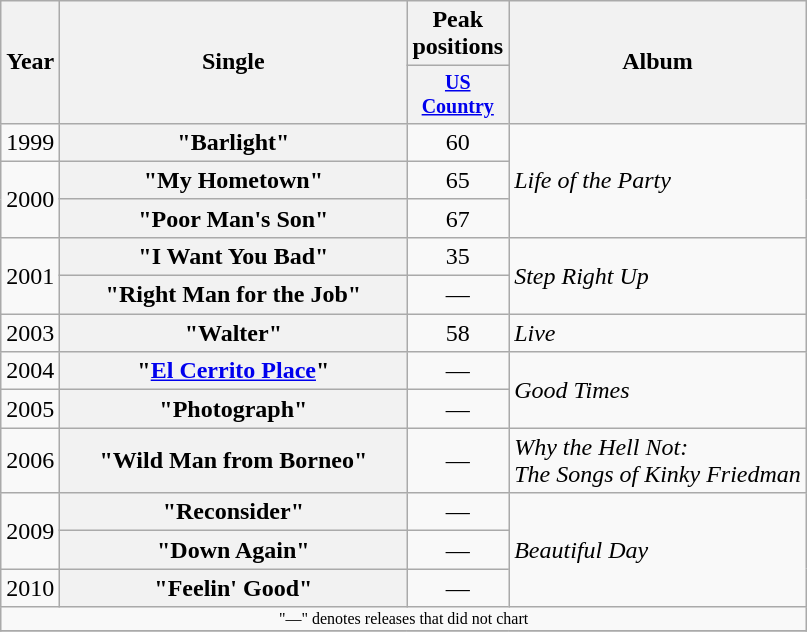<table class="wikitable plainrowheaders" style="text-align:center;">
<tr>
<th rowspan="2">Year</th>
<th rowspan="2" style="width:14em;">Single</th>
<th colspan="1">Peak positions</th>
<th rowspan="2">Album</th>
</tr>
<tr style="font-size:smaller;">
<th width="60"><a href='#'>US Country</a></th>
</tr>
<tr>
<td>1999</td>
<th scope="row">"Barlight"</th>
<td>60</td>
<td rowspan="3" align="left"><em>Life of the Party</em></td>
</tr>
<tr>
<td rowspan="2">2000</td>
<th scope="row">"My Hometown"</th>
<td>65</td>
</tr>
<tr>
<th scope="row">"Poor Man's Son"</th>
<td>67</td>
</tr>
<tr>
<td rowspan="2">2001</td>
<th scope="row">"I Want You Bad"</th>
<td>35</td>
<td rowspan="2" align="left"><em>Step Right Up</em></td>
</tr>
<tr>
<th scope="row">"Right Man for the Job"</th>
<td>—</td>
</tr>
<tr>
<td>2003</td>
<th scope="row">"Walter"</th>
<td>58</td>
<td align="left"><em>Live</em></td>
</tr>
<tr>
<td>2004</td>
<th scope="row">"<a href='#'>El Cerrito Place</a>"</th>
<td>—</td>
<td rowspan="2" align="left"><em>Good Times</em></td>
</tr>
<tr>
<td>2005</td>
<th scope="row">"Photograph"</th>
<td>—</td>
</tr>
<tr>
<td>2006</td>
<th scope="row">"Wild Man from Borneo"</th>
<td>—</td>
<td align="left"><em>Why the Hell Not:<br>The Songs of Kinky Friedman</em></td>
</tr>
<tr>
<td rowspan="2">2009</td>
<th scope="row">"Reconsider"</th>
<td>—</td>
<td rowspan="3" align="left"><em>Beautiful Day</em></td>
</tr>
<tr>
<th scope="row">"Down Again"</th>
<td>—</td>
</tr>
<tr>
<td>2010</td>
<th scope="row">"Feelin' Good"</th>
<td>—</td>
</tr>
<tr>
<td colspan="4" style="font-size:8pt">"—" denotes releases that did not chart</td>
</tr>
<tr>
</tr>
</table>
